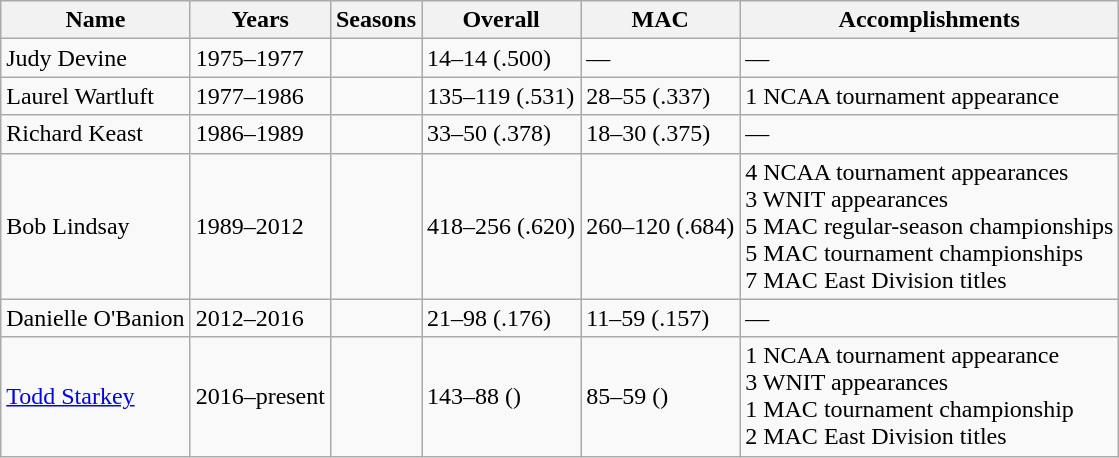<table class="wikitable">
<tr>
<th>Name</th>
<th>Years</th>
<th>Seasons</th>
<th>Overall</th>
<th>MAC</th>
<th>Accomplishments</th>
</tr>
<tr>
<td>Judy Devine</td>
<td>1975–1977</td>
<td></td>
<td>14–14 (.500)</td>
<td>—</td>
<td>—</td>
</tr>
<tr>
<td>Laurel Wartluft</td>
<td>1977–1986</td>
<td></td>
<td>135–119 (.531)</td>
<td>28–55 (.337)</td>
<td>1 NCAA tournament appearance</td>
</tr>
<tr>
<td>Richard Keast</td>
<td>1986–1989</td>
<td></td>
<td>33–50 (.378)</td>
<td>18–30 (.375)</td>
<td>—</td>
</tr>
<tr>
<td>Bob Lindsay</td>
<td>1989–2012</td>
<td></td>
<td>418–256 (.620)</td>
<td>260–120 (.684)</td>
<td>4 NCAA tournament appearances<br>3 WNIT appearances<br>5 MAC regular-season championships<br>5 MAC tournament championships<br>7 MAC East Division titles</td>
</tr>
<tr>
<td>Danielle O'Banion</td>
<td>2012–2016</td>
<td></td>
<td>21–98 (.176)</td>
<td>11–59 (.157)</td>
<td>—</td>
</tr>
<tr>
<td><a href='#'>Todd Starkey</a></td>
<td>2016–present</td>
<td></td>
<td>143–88 ()</td>
<td>85–59 ()</td>
<td>1 NCAA tournament appearance<br>3 WNIT appearances<br>1 MAC tournament championship<br>2 MAC East Division titles</td>
</tr>
</table>
